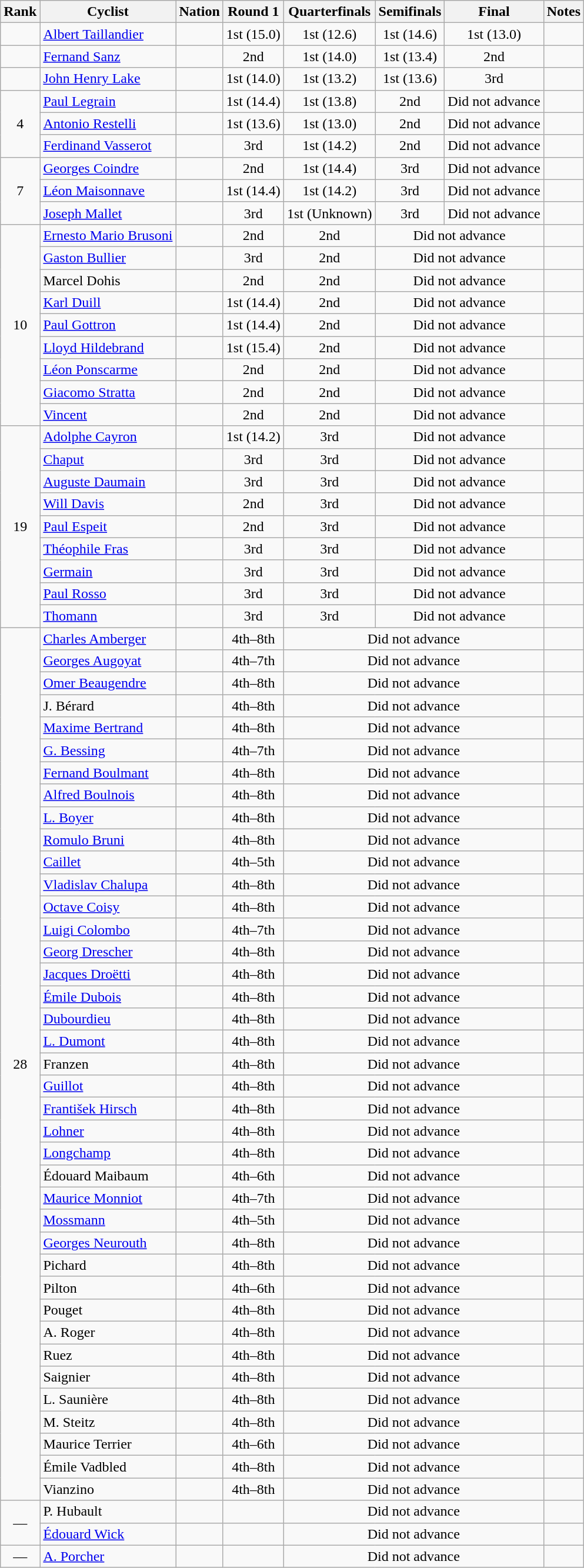<table class="wikitable sortable" style="text-align:center">
<tr>
<th>Rank</th>
<th>Cyclist</th>
<th>Nation</th>
<th>Round 1</th>
<th>Quarterfinals</th>
<th>Semifinals</th>
<th>Final</th>
<th>Notes</th>
</tr>
<tr>
<td></td>
<td align=left><a href='#'>Albert Taillandier</a></td>
<td align=left></td>
<td data-sort-value=1>1st (15.0)</td>
<td data-sort-value=1>1st (12.6) </td>
<td data-sort-value=1>1st (14.6)</td>
<td data-sort-value=1>1st (13.0)</td>
<td></td>
</tr>
<tr>
<td></td>
<td align=left><a href='#'>Fernand Sanz</a></td>
<td align=left></td>
<td data-sort-value=2>2nd</td>
<td data-sort-value=1>1st (14.0)</td>
<td data-sort-value=1>1st (13.4)</td>
<td data-sort-value=2>2nd</td>
<td></td>
</tr>
<tr>
<td></td>
<td align=left><a href='#'>John Henry Lake</a></td>
<td align=left></td>
<td data-sort-value=1>1st (14.0)</td>
<td data-sort-value=1>1st (13.2) </td>
<td data-sort-value=1>1st (13.6)</td>
<td data-sort-value=3>3rd</td>
<td></td>
</tr>
<tr>
<td rowspan=3>4</td>
<td align=left><a href='#'>Paul Legrain</a></td>
<td align=left></td>
<td data-sort-value=1>1st (14.4)</td>
<td data-sort-value=1>1st (13.8)</td>
<td data-sort-value=2>2nd</td>
<td data-sort-value=9>Did not advance</td>
<td></td>
</tr>
<tr>
<td align=left><a href='#'>Antonio Restelli</a></td>
<td align=left></td>
<td data-sort-value=1>1st (13.6)</td>
<td data-sort-value=1>1st (13.0) </td>
<td data-sort-value=2>2nd</td>
<td data-sort-value=9>Did not advance</td>
<td></td>
</tr>
<tr>
<td align=left><a href='#'>Ferdinand Vasserot</a></td>
<td align=left></td>
<td data-sort-value=3>3rd</td>
<td data-sort-value=1>1st (14.2)</td>
<td data-sort-value=2>2nd</td>
<td data-sort-value=9>Did not advance</td>
<td></td>
</tr>
<tr>
<td rowspan=3>7</td>
<td align=left><a href='#'>Georges Coindre</a></td>
<td align=left></td>
<td data-sort-value=2>2nd</td>
<td data-sort-value=1>1st (14.4)</td>
<td data-sort-value=3>3rd</td>
<td data-sort-value=9>Did not advance</td>
<td></td>
</tr>
<tr>
<td align=left><a href='#'>Léon Maisonnave</a></td>
<td align=left></td>
<td data-sort-value=1>1st (14.4)</td>
<td data-sort-value=1>1st (14.2)</td>
<td data-sort-value=3>3rd</td>
<td data-sort-value=9>Did not advance</td>
<td></td>
</tr>
<tr>
<td align=left><a href='#'>Joseph Mallet</a></td>
<td align=left></td>
<td data-sort-value=3>3rd</td>
<td data-sort-value=1>1st (Unknown)</td>
<td data-sort-value=3>3rd</td>
<td data-sort-value=9>Did not advance</td>
<td></td>
</tr>
<tr>
<td rowspan=9>10</td>
<td align=left><a href='#'>Ernesto Mario Brusoni</a></td>
<td align=left></td>
<td data-sort-value=2>2nd</td>
<td data-sort-value=2>2nd</td>
<td colspan=2 data-sort-value=9>Did not advance</td>
<td></td>
</tr>
<tr>
<td align=left><a href='#'>Gaston Bullier</a></td>
<td align=left></td>
<td data-sort-value=3>3rd</td>
<td data-sort-value=2>2nd</td>
<td colspan=2 data-sort-value=9>Did not advance</td>
<td></td>
</tr>
<tr>
<td align=left>Marcel Dohis</td>
<td align=left></td>
<td data-sort-value=2>2nd</td>
<td data-sort-value=2>2nd</td>
<td colspan=2 data-sort-value=9>Did not advance</td>
<td></td>
</tr>
<tr>
<td align=left><a href='#'>Karl Duill</a></td>
<td align=left></td>
<td data-sort-value=1>1st (14.4)</td>
<td data-sort-value=2>2nd</td>
<td colspan=2 data-sort-value=9>Did not advance</td>
<td></td>
</tr>
<tr>
<td align=left><a href='#'>Paul Gottron</a></td>
<td align=left></td>
<td data-sort-value=1>1st (14.4)</td>
<td data-sort-value=2>2nd</td>
<td colspan=2 data-sort-value=9>Did not advance</td>
<td></td>
</tr>
<tr>
<td align=left><a href='#'>Lloyd Hildebrand</a></td>
<td align=left></td>
<td data-sort-value=1>1st (15.4)</td>
<td data-sort-value=2>2nd</td>
<td colspan=2 data-sort-value=9>Did not advance</td>
<td></td>
</tr>
<tr>
<td align=left><a href='#'>Léon Ponscarme</a></td>
<td align=left></td>
<td data-sort-value=2>2nd</td>
<td data-sort-value=2>2nd</td>
<td colspan=2 data-sort-value=9>Did not advance</td>
<td></td>
</tr>
<tr>
<td align=left><a href='#'>Giacomo Stratta</a></td>
<td align=left></td>
<td data-sort-value=2>2nd</td>
<td data-sort-value=2>2nd</td>
<td colspan=2 data-sort-value=9>Did not advance</td>
<td></td>
</tr>
<tr>
<td align=left><a href='#'>Vincent</a></td>
<td align=left></td>
<td data-sort-value=2>2nd</td>
<td data-sort-value=2>2nd</td>
<td colspan=2 data-sort-value=9>Did not advance</td>
<td></td>
</tr>
<tr>
<td rowspan=9>19</td>
<td align=left><a href='#'>Adolphe Cayron</a></td>
<td align=left></td>
<td data-sort-value=1>1st (14.2)</td>
<td data-sort-value=3>3rd</td>
<td colspan=2 data-sort-value=9>Did not advance</td>
<td></td>
</tr>
<tr>
<td align=left><a href='#'>Chaput</a></td>
<td align=left></td>
<td data-sort-value=3>3rd</td>
<td data-sort-value=3>3rd</td>
<td colspan=2 data-sort-value=9>Did not advance</td>
<td></td>
</tr>
<tr>
<td align=left><a href='#'>Auguste Daumain</a></td>
<td align=left></td>
<td data-sort-value=3>3rd</td>
<td data-sort-value=3>3rd</td>
<td colspan=2 data-sort-value=9>Did not advance</td>
<td></td>
</tr>
<tr>
<td align=left><a href='#'>Will Davis</a></td>
<td align=left></td>
<td data-sort-value=2>2nd</td>
<td data-sort-value=3>3rd</td>
<td colspan=2 data-sort-value=9>Did not advance</td>
<td></td>
</tr>
<tr>
<td align=left><a href='#'>Paul Espeit</a></td>
<td align=left></td>
<td data-sort-value=2>2nd</td>
<td data-sort-value=3>3rd</td>
<td colspan=2 data-sort-value=9>Did not advance</td>
<td></td>
</tr>
<tr>
<td align=left><a href='#'>Théophile Fras</a></td>
<td align=left></td>
<td data-sort-value=3>3rd</td>
<td data-sort-value=3>3rd</td>
<td colspan=2 data-sort-value=9>Did not advance</td>
<td></td>
</tr>
<tr>
<td align=left><a href='#'>Germain</a></td>
<td align=left></td>
<td data-sort-value=3>3rd</td>
<td data-sort-value=3>3rd</td>
<td colspan=2 data-sort-value=9>Did not advance</td>
<td></td>
</tr>
<tr>
<td align=left><a href='#'>Paul Rosso</a></td>
<td align=left></td>
<td data-sort-value=3>3rd</td>
<td data-sort-value=3>3rd</td>
<td colspan=2 data-sort-value=9>Did not advance</td>
<td></td>
</tr>
<tr>
<td align=left><a href='#'>Thomann</a></td>
<td align=left></td>
<td data-sort-value=3>3rd</td>
<td data-sort-value=3>3rd</td>
<td colspan=2 data-sort-value=9>Did not advance</td>
<td></td>
</tr>
<tr>
<td rowspan=39>28</td>
<td align=left><a href='#'>Charles Amberger</a></td>
<td align=left></td>
<td data-sort-value=4>4th–8th</td>
<td colspan=3 data-sort-value=9>Did not advance</td>
<td></td>
</tr>
<tr>
<td align=left><a href='#'>Georges Augoyat</a></td>
<td align=left></td>
<td data-sort-value=4>4th–7th</td>
<td colspan=3 data-sort-value=9>Did not advance</td>
<td></td>
</tr>
<tr>
<td align=left><a href='#'>Omer Beaugendre</a></td>
<td align=left></td>
<td data-sort-value=4>4th–8th</td>
<td colspan=3 data-sort-value=9>Did not advance</td>
<td></td>
</tr>
<tr>
<td align=left>J. Bérard</td>
<td align=left></td>
<td data-sort-value=4>4th–8th</td>
<td colspan=3 data-sort-value=9>Did not advance</td>
<td></td>
</tr>
<tr>
<td align=left><a href='#'>Maxime Bertrand</a></td>
<td align=left></td>
<td data-sort-value=4>4th–8th</td>
<td colspan=3 data-sort-value=9>Did not advance</td>
<td></td>
</tr>
<tr>
<td align=left><a href='#'>G. Bessing</a></td>
<td align=left></td>
<td data-sort-value=4>4th–7th</td>
<td colspan=3 data-sort-value=9>Did not advance</td>
<td></td>
</tr>
<tr>
<td align=left><a href='#'>Fernand Boulmant</a></td>
<td align=left></td>
<td data-sort-value=4>4th–8th</td>
<td colspan=3 data-sort-value=9>Did not advance</td>
<td></td>
</tr>
<tr>
<td align=left><a href='#'>Alfred Boulnois</a></td>
<td align=left></td>
<td data-sort-value=4>4th–8th</td>
<td colspan=3 data-sort-value=9>Did not advance</td>
<td></td>
</tr>
<tr>
<td align=left><a href='#'>L. Boyer</a></td>
<td align=left></td>
<td data-sort-value=4>4th–8th</td>
<td colspan=3 data-sort-value=9>Did not advance</td>
<td></td>
</tr>
<tr>
<td align=left><a href='#'>Romulo Bruni</a></td>
<td align=left></td>
<td data-sort-value=4>4th–8th</td>
<td colspan=3 data-sort-value=9>Did not advance</td>
<td></td>
</tr>
<tr>
<td align=left><a href='#'>Caillet</a></td>
<td align=left></td>
<td data-sort-value=4>4th–5th</td>
<td colspan=3 data-sort-value=9>Did not advance</td>
<td></td>
</tr>
<tr>
<td align=left><a href='#'>Vladislav Chalupa</a></td>
<td align=left></td>
<td data-sort-value=4>4th–8th</td>
<td colspan=3 data-sort-value=9>Did not advance</td>
<td></td>
</tr>
<tr>
<td align=left><a href='#'>Octave Coisy</a></td>
<td align=left></td>
<td data-sort-value=4>4th–8th</td>
<td colspan=3 data-sort-value=9>Did not advance</td>
<td></td>
</tr>
<tr>
<td align=left><a href='#'>Luigi Colombo</a></td>
<td align=left></td>
<td data-sort-value=4>4th–7th</td>
<td colspan=3 data-sort-value=9>Did not advance</td>
<td></td>
</tr>
<tr>
<td align=left><a href='#'>Georg Drescher</a></td>
<td align=left></td>
<td data-sort-value=4>4th–8th</td>
<td colspan=3 data-sort-value=9>Did not advance</td>
<td></td>
</tr>
<tr>
<td align=left><a href='#'>Jacques Droëtti</a></td>
<td align=left></td>
<td data-sort-value=4>4th–8th</td>
<td colspan=3 data-sort-value=9>Did not advance</td>
<td></td>
</tr>
<tr>
<td align=left><a href='#'>Émile Dubois</a></td>
<td align=left></td>
<td data-sort-value=4>4th–8th</td>
<td colspan=3 data-sort-value=9>Did not advance</td>
<td></td>
</tr>
<tr>
<td align=left><a href='#'>Dubourdieu</a></td>
<td align=left></td>
<td data-sort-value=4>4th–8th</td>
<td colspan=3 data-sort-value=9>Did not advance</td>
<td></td>
</tr>
<tr>
<td align=left><a href='#'>L. Dumont</a></td>
<td align=left></td>
<td data-sort-value=4>4th–8th</td>
<td colspan=3 data-sort-value=9>Did not advance</td>
<td></td>
</tr>
<tr>
<td align=left>Franzen</td>
<td align=left></td>
<td data-sort-value=4>4th–8th</td>
<td colspan=3 data-sort-value=9>Did not advance</td>
<td></td>
</tr>
<tr>
<td align=left><a href='#'>Guillot</a></td>
<td align=left></td>
<td data-sort-value=4>4th–8th</td>
<td colspan=3 data-sort-value=9>Did not advance</td>
<td></td>
</tr>
<tr>
<td align=left><a href='#'>František Hirsch</a></td>
<td align=left></td>
<td data-sort-value=4>4th–8th</td>
<td colspan=3 data-sort-value=9>Did not advance</td>
<td></td>
</tr>
<tr>
<td align=left><a href='#'>Lohner</a></td>
<td align=left></td>
<td data-sort-value=4>4th–8th</td>
<td colspan=3 data-sort-value=9>Did not advance</td>
<td></td>
</tr>
<tr>
<td align=left><a href='#'>Longchamp</a></td>
<td align=left></td>
<td data-sort-value=4>4th–8th</td>
<td colspan=3 data-sort-value=9>Did not advance</td>
<td></td>
</tr>
<tr>
<td align=left>Édouard Maibaum</td>
<td align=left></td>
<td data-sort-value=4>4th–6th</td>
<td colspan=3 data-sort-value=9>Did not advance</td>
<td></td>
</tr>
<tr>
<td align=left><a href='#'>Maurice Monniot</a></td>
<td align=left></td>
<td data-sort-value=4>4th–7th</td>
<td colspan=3 data-sort-value=9>Did not advance</td>
<td></td>
</tr>
<tr>
<td align=left><a href='#'>Mossmann</a></td>
<td align=left></td>
<td data-sort-value=4>4th–5th</td>
<td colspan=3 data-sort-value=9>Did not advance</td>
<td></td>
</tr>
<tr>
<td align=left><a href='#'>Georges Neurouth</a></td>
<td align=left></td>
<td data-sort-value=4>4th–8th</td>
<td colspan=3 data-sort-value=9>Did not advance</td>
<td></td>
</tr>
<tr>
<td align=left>Pichard</td>
<td align=left></td>
<td data-sort-value=4>4th–8th</td>
<td colspan=3 data-sort-value=9>Did not advance</td>
<td></td>
</tr>
<tr>
<td align=left>Pilton</td>
<td align=left></td>
<td data-sort-value=4>4th–6th</td>
<td colspan=3 data-sort-value=9>Did not advance</td>
<td></td>
</tr>
<tr>
<td align=left>Pouget</td>
<td align=left></td>
<td data-sort-value=4>4th–8th</td>
<td colspan=3 data-sort-value=9>Did not advance</td>
<td></td>
</tr>
<tr>
<td align=left>A. Roger</td>
<td align=left></td>
<td data-sort-value=4>4th–8th</td>
<td colspan=3 data-sort-value=9>Did not advance</td>
<td></td>
</tr>
<tr>
<td align=left>Ruez</td>
<td align=left></td>
<td data-sort-value=4>4th–8th</td>
<td colspan=3 data-sort-value=9>Did not advance</td>
<td></td>
</tr>
<tr>
<td align=left>Saignier</td>
<td align=left></td>
<td data-sort-value=4>4th–8th</td>
<td colspan=3 data-sort-value=9>Did not advance</td>
<td></td>
</tr>
<tr>
<td align=left>L. Saunière</td>
<td align=left></td>
<td data-sort-value=4>4th–8th</td>
<td colspan=3 data-sort-value=9>Did not advance</td>
<td></td>
</tr>
<tr>
<td align=left>M. Steitz</td>
<td align=left></td>
<td data-sort-value=4>4th–8th</td>
<td colspan=3 data-sort-value=9>Did not advance</td>
<td></td>
</tr>
<tr>
<td align=left>Maurice Terrier</td>
<td align=left></td>
<td data-sort-value=4>4th–6th</td>
<td colspan=3 data-sort-value=9>Did not advance</td>
<td></td>
</tr>
<tr>
<td align=left>Émile Vadbled</td>
<td align=left></td>
<td data-sort-value=4>4th–8th</td>
<td colspan=3 data-sort-value=9>Did not advance</td>
<td></td>
</tr>
<tr>
<td align=left>Vianzino</td>
<td align=left></td>
<td data-sort-value=4>4th–8th</td>
<td colspan=3 data-sort-value=9>Did not advance</td>
<td></td>
</tr>
<tr>
<td rowspan=2 data-sort-value=67>—</td>
<td align=left>P. Hubault</td>
<td align=left></td>
<td data-sort-value=5></td>
<td colspan=3 data-sort-value=9>Did not advance</td>
<td></td>
</tr>
<tr>
<td align=left><a href='#'>Édouard Wick</a></td>
<td align=left></td>
<td data-sort-value=5></td>
<td colspan=3 data-sort-value=9>Did not advance</td>
<td></td>
</tr>
<tr>
<td data-sort-value=69>—</td>
<td align=left><a href='#'>A. Porcher</a></td>
<td align=left></td>
<td data-sort-value=5></td>
<td colspan=3 data-sort-value=9>Did not advance</td>
<td></td>
</tr>
</table>
